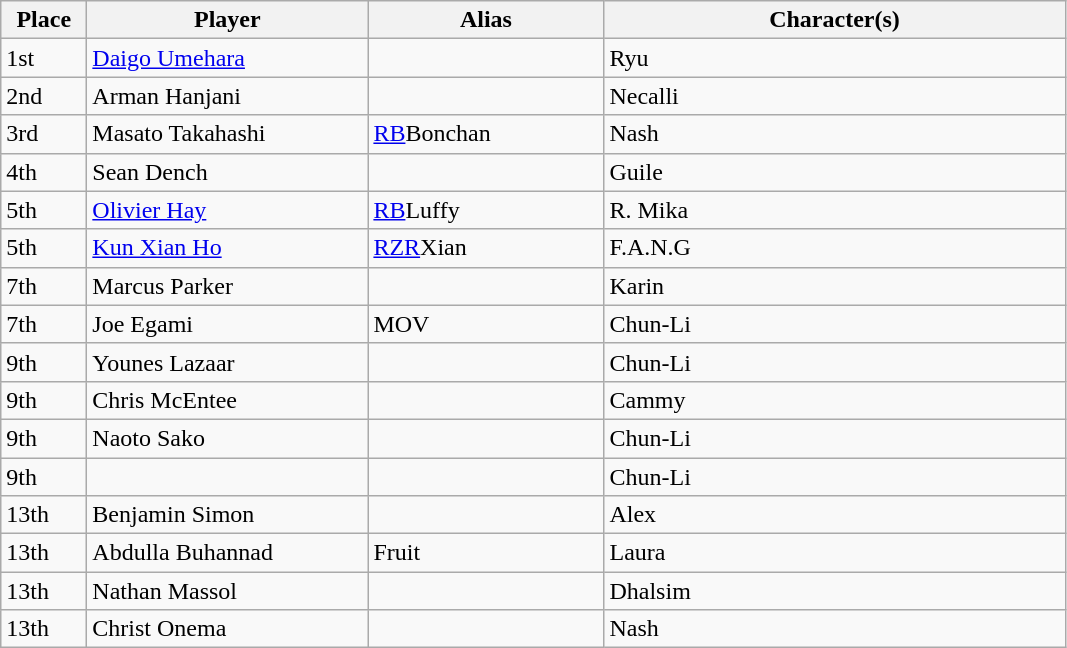<table class="wikitable">
<tr>
<th style="width:50px;">Place</th>
<th style="width:180px;">Player</th>
<th style="width:150px;">Alias</th>
<th style="width:300px;">Character(s)</th>
</tr>
<tr>
<td>1st</td>
<td> <a href='#'>Daigo Umehara</a></td>
<td></td>
<td>Ryu</td>
</tr>
<tr>
<td>2nd</td>
<td> Arman Hanjani</td>
<td></td>
<td>Necalli</td>
</tr>
<tr>
<td>3rd</td>
<td> Masato Takahashi</td>
<td><a href='#'>RB</a>Bonchan</td>
<td>Nash</td>
</tr>
<tr>
<td>4th</td>
<td> Sean Dench</td>
<td></td>
<td>Guile</td>
</tr>
<tr>
<td>5th</td>
<td> <a href='#'>Olivier Hay</a></td>
<td><a href='#'>RB</a>Luffy</td>
<td>R. Mika</td>
</tr>
<tr>
<td>5th</td>
<td> <a href='#'>Kun Xian Ho</a></td>
<td><a href='#'>RZR</a>Xian</td>
<td>F.A.N.G</td>
</tr>
<tr>
<td>7th</td>
<td> Marcus Parker</td>
<td></td>
<td>Karin</td>
</tr>
<tr>
<td>7th</td>
<td> Joe Egami</td>
<td>MOV</td>
<td>Chun-Li</td>
</tr>
<tr>
<td>9th</td>
<td> Younes Lazaar</td>
<td></td>
<td>Chun-Li</td>
</tr>
<tr>
<td>9th</td>
<td> Chris McEntee</td>
<td></td>
<td>Cammy</td>
</tr>
<tr>
<td>9th</td>
<td> Naoto Sako</td>
<td></td>
<td>Chun-Li</td>
</tr>
<tr>
<td>9th</td>
<td></td>
<td></td>
<td>Chun-Li</td>
</tr>
<tr>
<td>13th</td>
<td> Benjamin Simon</td>
<td></td>
<td>Alex</td>
</tr>
<tr>
<td>13th</td>
<td> Abdulla Buhannad</td>
<td>Fruit</td>
<td>Laura</td>
</tr>
<tr>
<td>13th</td>
<td> Nathan Massol</td>
<td></td>
<td>Dhalsim</td>
</tr>
<tr>
<td>13th</td>
<td> Christ Onema</td>
<td></td>
<td>Nash</td>
</tr>
</table>
